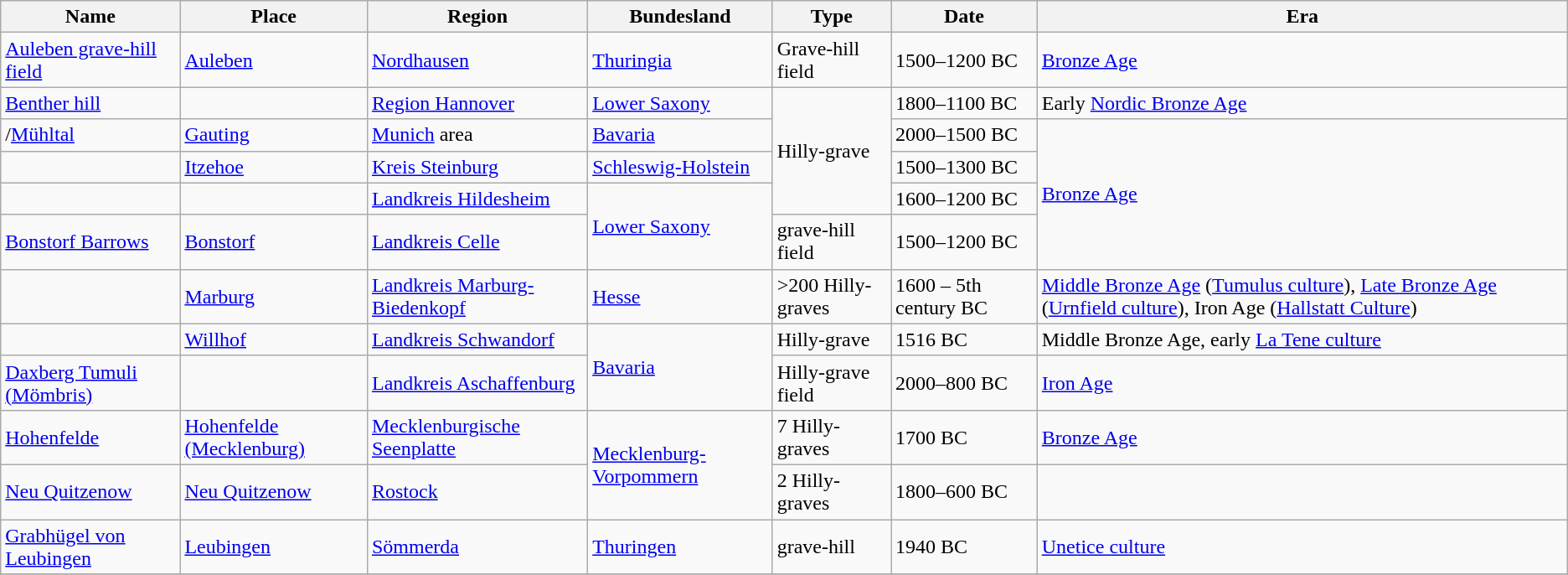<table class="wikitable sortable">
<tr>
<th>Name</th>
<th>Place</th>
<th>Region</th>
<th>Bundesland</th>
<th>Type</th>
<th>Date</th>
<th>Era</th>
</tr>
<tr>
<td><a href='#'>Auleben grave-hill field</a></td>
<td><a href='#'>Auleben</a></td>
<td><a href='#'>Nordhausen</a></td>
<td><a href='#'>Thuringia</a></td>
<td>Grave-hill field</td>
<td>1500–1200 BC</td>
<td><a href='#'>Bronze Age</a></td>
</tr>
<tr>
<td><a href='#'>Benther hill</a></td>
<td></td>
<td><a href='#'>Region Hannover</a></td>
<td><a href='#'>Lower Saxony</a></td>
<td rowspan="4">Hilly-grave</td>
<td>1800–1100 BC</td>
<td>Early <a href='#'>Nordic Bronze Age</a></td>
</tr>
<tr>
<td>/<a href='#'>Mühltal</a></td>
<td><a href='#'>Gauting</a></td>
<td><a href='#'>Munich</a> area</td>
<td><a href='#'>Bavaria</a></td>
<td>2000–1500 BC</td>
<td rowspan="4"><a href='#'>Bronze Age</a></td>
</tr>
<tr>
<td></td>
<td><a href='#'>Itzehoe</a></td>
<td><a href='#'>Kreis Steinburg</a></td>
<td><a href='#'>Schleswig-Holstein</a></td>
<td>1500–1300 BC</td>
</tr>
<tr>
<td></td>
<td></td>
<td><a href='#'>Landkreis Hildesheim</a></td>
<td rowspan="2"><a href='#'>Lower Saxony</a></td>
<td>1600–1200 BC</td>
</tr>
<tr>
<td><a href='#'>Bonstorf Barrows</a></td>
<td><a href='#'>Bonstorf</a></td>
<td><a href='#'>Landkreis Celle</a></td>
<td>grave-hill field</td>
<td>1500–1200 BC</td>
</tr>
<tr>
<td></td>
<td><a href='#'>Marburg</a></td>
<td><a href='#'>Landkreis Marburg-Biedenkopf</a></td>
<td><a href='#'>Hesse</a></td>
<td>>200 Hilly-graves</td>
<td>1600 – 5th century BC</td>
<td><a href='#'>Middle Bronze Age</a> (<a href='#'>Tumulus culture</a>), <a href='#'>Late Bronze Age</a> (<a href='#'>Urnfield culture</a>), Iron Age (<a href='#'>Hallstatt Culture</a>)</td>
</tr>
<tr>
<td></td>
<td><a href='#'>Willhof</a></td>
<td><a href='#'>Landkreis Schwandorf</a></td>
<td rowspan="2"><a href='#'>Bavaria</a></td>
<td>Hilly-grave</td>
<td>1516 BC</td>
<td>Middle Bronze Age, early <a href='#'>La Tene culture</a></td>
</tr>
<tr>
<td><a href='#'>Daxberg Tumuli (Mömbris)</a></td>
<td></td>
<td><a href='#'>Landkreis Aschaffenburg</a></td>
<td>Hilly-grave field</td>
<td>2000–800 BC</td>
<td><a href='#'>Iron Age</a></td>
</tr>
<tr>
<td><a href='#'>Hohenfelde</a></td>
<td><a href='#'>Hohenfelde (Mecklenburg)</a></td>
<td><a href='#'>Mecklenburgische Seenplatte</a></td>
<td rowspan="2"><a href='#'>Mecklenburg-Vorpommern</a></td>
<td>7 Hilly-graves</td>
<td>1700 BC</td>
<td><a href='#'>Bronze Age</a></td>
</tr>
<tr>
<td><a href='#'>Neu Quitzenow</a></td>
<td><a href='#'>Neu Quitzenow</a></td>
<td><a href='#'>Rostock</a></td>
<td>2 Hilly-graves</td>
<td>1800–600 BC</td>
<td></td>
</tr>
<tr>
<td><a href='#'>Grabhügel von Leubingen</a></td>
<td><a href='#'>Leubingen</a></td>
<td><a href='#'>Sömmerda</a></td>
<td><a href='#'>Thuringen</a></td>
<td>grave-hill</td>
<td>1940 BC</td>
<td><a href='#'>Unetice culture</a></td>
</tr>
<tr>
</tr>
</table>
